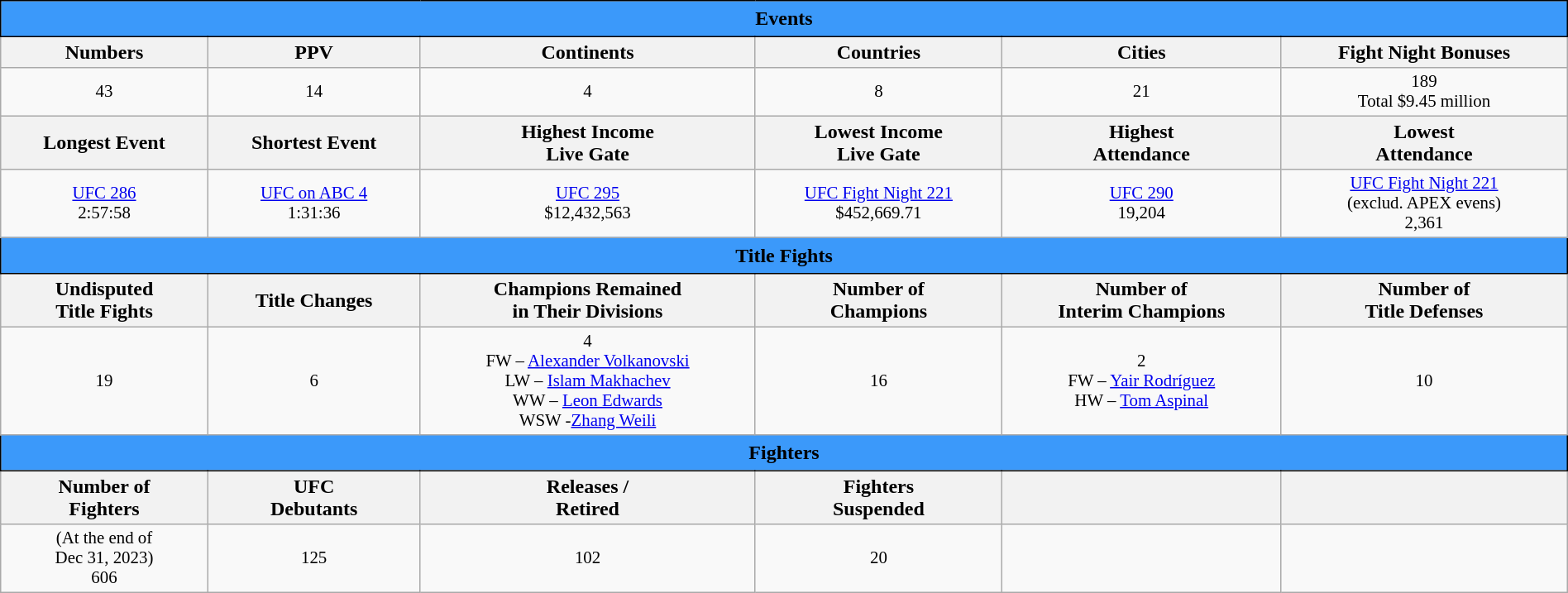<table class="wikitable" width="100%" style="text-align:Center">
<tr>
<th colspan="6" style="border: 1px solid black; padding: 5px; background: #3B99FA;">Events</th>
</tr>
<tr>
<th>Numbers</th>
<th>PPV</th>
<th>Continents</th>
<th>Countries</th>
<th>Cities</th>
<th>Fight Night Bonuses</th>
</tr>
<tr>
<td style="font-size:87%">43</td>
<td style="font-size:87%">14</td>
<td style="font-size:87%">4</td>
<td style="font-size:87%">8</td>
<td style="font-size:87%">21</td>
<td style="font-size:87%">189 <br> Total $9.45 million</td>
</tr>
<tr>
<th>Longest Event</th>
<th>Shortest Event</th>
<th>Highest Income<br>Live Gate</th>
<th>Lowest Income<br>Live Gate</th>
<th>Highest<br>Attendance</th>
<th>Lowest<br>Attendance</th>
</tr>
<tr>
<td style="font-size:87%"><a href='#'>UFC 286</a><br>2:57:58</td>
<td style="font-size:87%"><a href='#'>UFC on ABC 4</a><br>1:31:36</td>
<td style="font-size:87%"><a href='#'>UFC 295</a><br>$12,432,563</td>
<td style="font-size:87%"><a href='#'>UFC Fight Night 221</a><br>$452,669.71</td>
<td style="font-size:87%"><a href='#'>UFC 290</a><br>19,204</td>
<td style="font-size:87%"><a href='#'>UFC Fight Night 221</a> <br> (exclud. APEX evens) <br> 2,361</td>
</tr>
<tr>
<th colspan="6" style="border: 1px solid black; padding: 5px; background: #3B99FA;">Title Fights</th>
</tr>
<tr>
<th>Undisputed<br>Title Fights</th>
<th>Title Changes</th>
<th>Champions Remained<br>in Their Divisions</th>
<th>Number of<br>Champions</th>
<th>Number of<br>Interim Champions</th>
<th>Number of<br>Title Defenses</th>
</tr>
<tr>
<td style="font-size:87%">19</td>
<td style="font-size:87%">6</td>
<td style="font-size:87%">4<br> FW – <a href='#'>Alexander Volkanovski</a><br>LW – <a href='#'>Islam Makhachev</a><br>WW – <a href='#'>Leon Edwards</a><br>WSW -<a href='#'>Zhang Weili</a></td>
<td style="font-size:87%">16</td>
<td style="font-size:87%">2 <br> FW – <a href='#'>Yair Rodríguez</a><br>HW – <a href='#'>Tom Aspinal</a></td>
<td style="font-size:87%">10</td>
</tr>
<tr>
<th colspan="6" style="border: 1px solid black; padding: 5px; background: #3B99FA;">Fighters</th>
</tr>
<tr>
<th>Number of<br>Fighters</th>
<th>UFC<br>Debutants</th>
<th>Releases /<br>Retired</th>
<th>Fighters<br>Suspended</th>
<th></th>
<th></th>
</tr>
<tr>
<td style="font-size:87%">(At the end of <br> Dec 31, 2023) <br>606</td>
<td style="font-size:87%">125</td>
<td style="font-size:87%">102</td>
<td style="font-size:87%">20</td>
<td style="font-size:87%"></td>
<td style="font-size:87%"></td>
</tr>
</table>
